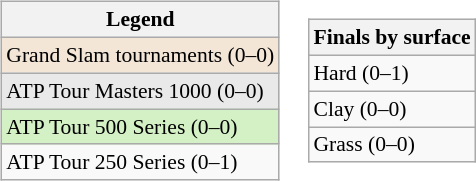<table>
<tr>
<td><br><table class="wikitable" style="font-size:90%">
<tr>
<th>Legend</th>
</tr>
<tr style="background:#f3e6d7;">
<td>Grand Slam tournaments (0–0)</td>
</tr>
<tr style="background:#e9e9e9;">
<td>ATP Tour Masters 1000 (0–0)</td>
</tr>
<tr style="background:#d4f1c5;">
<td>ATP Tour 500 Series (0–0)</td>
</tr>
<tr>
<td>ATP Tour 250 Series (0–1)</td>
</tr>
</table>
</td>
<td><br><table class="wikitable" style="font-size:90%">
<tr>
<th>Finals by surface</th>
</tr>
<tr>
<td>Hard (0–1)</td>
</tr>
<tr>
<td>Clay (0–0)</td>
</tr>
<tr>
<td>Grass (0–0)</td>
</tr>
</table>
</td>
</tr>
</table>
